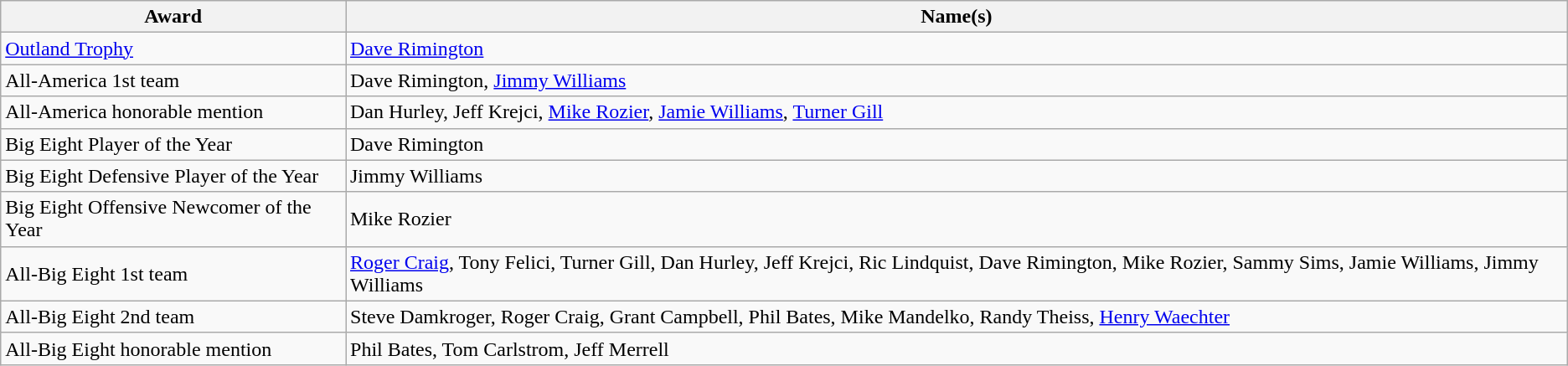<table class="wikitable">
<tr>
<th>Award</th>
<th>Name(s)</th>
</tr>
<tr>
<td><a href='#'>Outland Trophy</a></td>
<td><a href='#'>Dave Rimington</a></td>
</tr>
<tr>
<td>All-America 1st team</td>
<td>Dave Rimington, <a href='#'>Jimmy Williams</a></td>
</tr>
<tr>
<td>All-America honorable mention</td>
<td>Dan Hurley, Jeff Krejci, <a href='#'>Mike Rozier</a>, <a href='#'>Jamie Williams</a>, <a href='#'>Turner Gill</a></td>
</tr>
<tr>
<td>Big Eight Player of the Year</td>
<td>Dave Rimington</td>
</tr>
<tr>
<td>Big Eight Defensive Player of the Year</td>
<td>Jimmy Williams</td>
</tr>
<tr>
<td>Big Eight Offensive Newcomer of the Year</td>
<td>Mike Rozier</td>
</tr>
<tr>
<td>All-Big Eight 1st team</td>
<td><a href='#'>Roger Craig</a>, Tony Felici, Turner Gill, Dan Hurley, Jeff Krejci, Ric Lindquist, Dave Rimington, Mike Rozier, Sammy Sims, Jamie Williams, Jimmy Williams</td>
</tr>
<tr>
<td>All-Big Eight 2nd team</td>
<td>Steve Damkroger, Roger Craig, Grant Campbell, Phil Bates, Mike Mandelko, Randy Theiss, <a href='#'>Henry Waechter</a></td>
</tr>
<tr>
<td>All-Big Eight honorable mention</td>
<td>Phil Bates, Tom Carlstrom, Jeff Merrell</td>
</tr>
</table>
